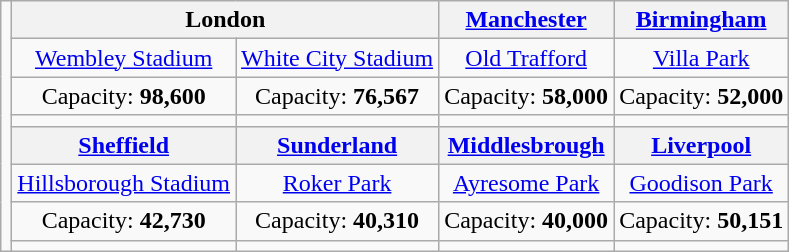<table class="wikitable" style="text-align:center">
<tr>
<td rowspan=8></td>
<th colspan=2>London</th>
<th><a href='#'>Manchester</a></th>
<th><a href='#'>Birmingham</a></th>
</tr>
<tr>
<td><a href='#'>Wembley Stadium</a></td>
<td><a href='#'>White City Stadium</a></td>
<td><a href='#'>Old Trafford</a></td>
<td><a href='#'>Villa Park</a></td>
</tr>
<tr>
<td>Capacity: <strong>98,600</strong></td>
<td>Capacity: <strong>76,567</strong></td>
<td>Capacity: <strong>58,000</strong></td>
<td>Capacity: <strong>52,000</strong></td>
</tr>
<tr>
<td></td>
<td></td>
<td></td>
<td></td>
</tr>
<tr>
<th><a href='#'>Sheffield</a></th>
<th><a href='#'>Sunderland</a></th>
<th><a href='#'>Middlesbrough</a></th>
<th><a href='#'>Liverpool</a></th>
</tr>
<tr>
<td><a href='#'>Hillsborough Stadium</a></td>
<td><a href='#'>Roker Park</a></td>
<td><a href='#'>Ayresome Park</a></td>
<td><a href='#'>Goodison Park</a></td>
</tr>
<tr>
<td>Capacity: <strong>42,730</strong></td>
<td>Capacity: <strong>40,310</strong></td>
<td>Capacity: <strong>40,000</strong></td>
<td>Capacity: <strong>50,151</strong></td>
</tr>
<tr>
<td></td>
<td></td>
<td></td>
<td></td>
</tr>
</table>
